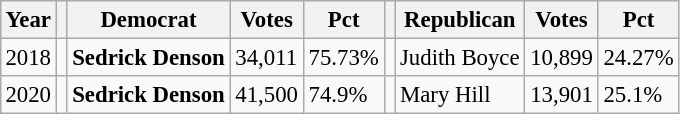<table class="wikitable" style="margin:0.5em ; font-size:95%">
<tr>
<th>Year</th>
<th></th>
<th>Democrat</th>
<th>Votes</th>
<th>Pct</th>
<th></th>
<th>Republican</th>
<th>Votes</th>
<th>Pct</th>
</tr>
<tr>
<td>2018</td>
<td></td>
<td><strong>Sedrick Denson</strong></td>
<td>34,011</td>
<td>75.73%</td>
<td></td>
<td>Judith Boyce</td>
<td>10,899</td>
<td>24.27%</td>
</tr>
<tr>
<td>2020</td>
<td></td>
<td><strong>Sedrick Denson</strong></td>
<td>41,500</td>
<td>74.9%</td>
<td></td>
<td>Mary Hill</td>
<td>13,901</td>
<td>25.1%</td>
</tr>
</table>
